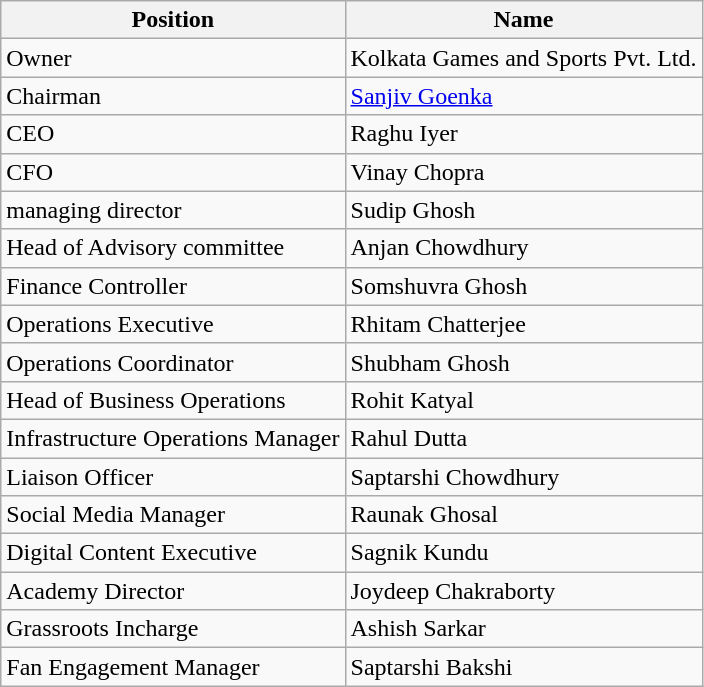<table class="wikitable">
<tr>
<th>Position</th>
<th>Name</th>
</tr>
<tr>
<td>Owner</td>
<td>Kolkata Games and Sports Pvt. Ltd.</td>
</tr>
<tr>
<td>Chairman</td>
<td><a href='#'>Sanjiv Goenka</a></td>
</tr>
<tr>
<td>CEO</td>
<td>Raghu Iyer</td>
</tr>
<tr>
<td>CFO</td>
<td>Vinay Chopra</td>
</tr>
<tr>
<td>managing director</td>
<td>Sudip Ghosh</td>
</tr>
<tr>
<td>Head of Advisory committee</td>
<td>Anjan Chowdhury</td>
</tr>
<tr>
<td>Finance Controller</td>
<td>Somshuvra Ghosh</td>
</tr>
<tr>
<td>Operations Executive</td>
<td>Rhitam Chatterjee</td>
</tr>
<tr>
<td>Operations Coordinator</td>
<td>Shubham Ghosh</td>
</tr>
<tr>
<td>Head of Business Operations</td>
<td>Rohit Katyal</td>
</tr>
<tr>
<td>Infrastructure Operations Manager</td>
<td>Rahul Dutta</td>
</tr>
<tr>
<td>Liaison Officer</td>
<td>Saptarshi Chowdhury</td>
</tr>
<tr>
<td>Social Media Manager</td>
<td>Raunak Ghosal</td>
</tr>
<tr>
<td>Digital Content Executive</td>
<td>Sagnik Kundu</td>
</tr>
<tr>
<td>Academy Director</td>
<td>Joydeep Chakraborty</td>
</tr>
<tr>
<td>Grassroots Incharge</td>
<td>Ashish Sarkar</td>
</tr>
<tr>
<td>Fan Engagement Manager</td>
<td>Saptarshi Bakshi</td>
</tr>
</table>
